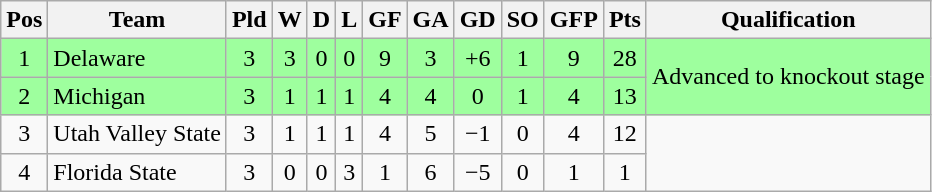<table class="wikitable" style="text-align:center">
<tr>
<th>Pos</th>
<th>Team</th>
<th>Pld</th>
<th>W</th>
<th>D</th>
<th>L</th>
<th>GF</th>
<th>GA</th>
<th>GD</th>
<th>SO</th>
<th>GFP</th>
<th>Pts</th>
<th>Qualification</th>
</tr>
<tr bgcolor="#9eff9e">
<td>1</td>
<td style="text-align:left">Delaware</td>
<td>3</td>
<td>3</td>
<td>0</td>
<td>0</td>
<td>9</td>
<td>3</td>
<td>+6</td>
<td>1</td>
<td>9</td>
<td>28</td>
<td rowspan="2">Advanced to knockout stage</td>
</tr>
<tr bgcolor="#9eff9e">
<td>2</td>
<td style="text-align:left">Michigan</td>
<td>3</td>
<td>1</td>
<td>1</td>
<td>1</td>
<td>4</td>
<td>4</td>
<td>0</td>
<td>1</td>
<td>4</td>
<td>13</td>
</tr>
<tr>
<td>3</td>
<td style="text-align:left">Utah Valley State</td>
<td>3</td>
<td>1</td>
<td>1</td>
<td>1</td>
<td>4</td>
<td>5</td>
<td>−1</td>
<td>0</td>
<td>4</td>
<td>12</td>
<td rowspan="2"></td>
</tr>
<tr>
<td>4</td>
<td style="text-align:left">Florida State</td>
<td>3</td>
<td>0</td>
<td>0</td>
<td>3</td>
<td>1</td>
<td>6</td>
<td>−5</td>
<td>0</td>
<td>1</td>
<td>1</td>
</tr>
</table>
